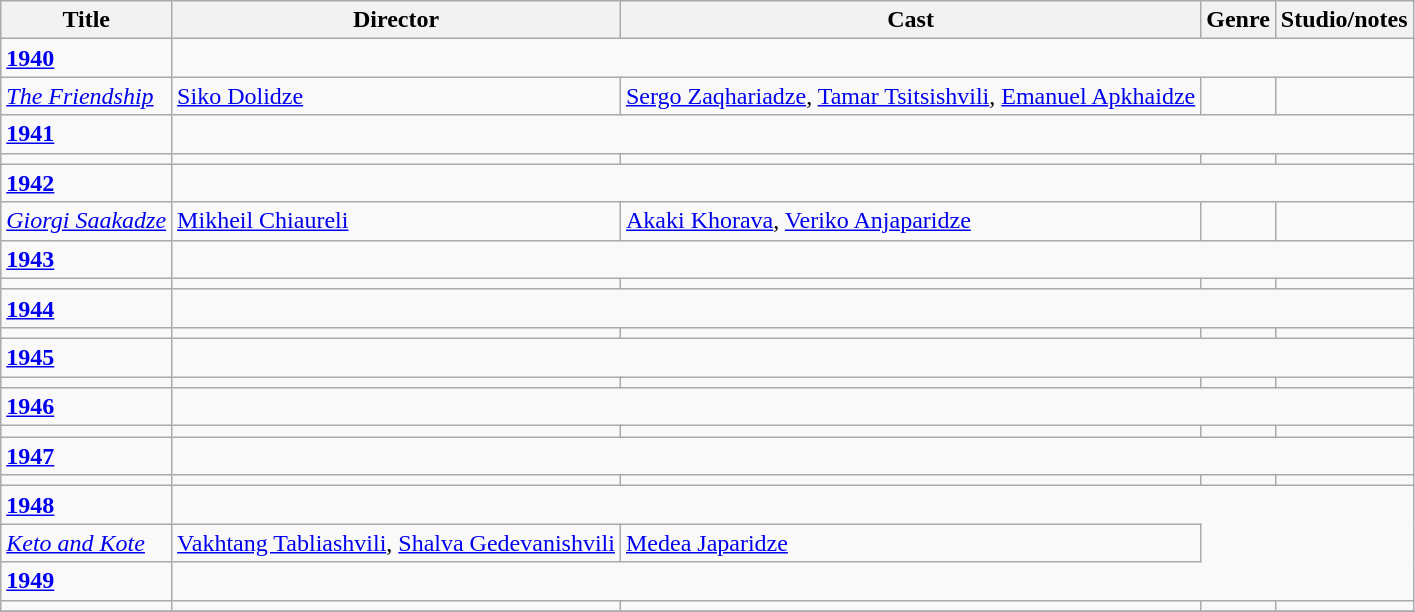<table class="wikitable">
<tr>
<th>Title</th>
<th>Director</th>
<th>Cast</th>
<th>Genre</th>
<th>Studio/notes</th>
</tr>
<tr>
<td><strong><a href='#'>1940</a></strong></td>
</tr>
<tr>
<td><em><a href='#'>The Friendship</a></em></td>
<td><a href='#'>Siko Dolidze</a></td>
<td><a href='#'>Sergo Zaqhariadze</a>, <a href='#'>Tamar Tsitsishvili</a>, <a href='#'>Emanuel Apkhaidze</a></td>
<td></td>
<td></td>
</tr>
<tr>
<td><strong><a href='#'>1941</a></strong></td>
</tr>
<tr>
<td></td>
<td></td>
<td></td>
<td></td>
<td></td>
</tr>
<tr>
<td><strong><a href='#'>1942</a></strong></td>
</tr>
<tr>
<td><em><a href='#'>Giorgi Saakadze</a></em></td>
<td><a href='#'>Mikheil Chiaureli</a></td>
<td><a href='#'>Akaki Khorava</a>, <a href='#'>Veriko Anjaparidze</a></td>
<td></td>
<td></td>
</tr>
<tr>
<td><strong><a href='#'>1943</a></strong></td>
</tr>
<tr>
<td></td>
<td></td>
<td></td>
<td></td>
<td></td>
</tr>
<tr>
<td><strong><a href='#'>1944</a></strong></td>
</tr>
<tr>
<td></td>
<td></td>
<td></td>
<td></td>
<td></td>
</tr>
<tr>
<td><strong><a href='#'>1945</a></strong></td>
</tr>
<tr>
<td></td>
<td></td>
<td></td>
<td></td>
<td></td>
</tr>
<tr>
<td><strong><a href='#'>1946</a></strong></td>
</tr>
<tr>
<td></td>
<td></td>
<td></td>
<td></td>
<td></td>
</tr>
<tr>
<td><strong><a href='#'>1947</a></strong></td>
</tr>
<tr>
<td></td>
<td></td>
<td></td>
<td></td>
<td></td>
</tr>
<tr>
<td><strong><a href='#'>1948</a></strong></td>
</tr>
<tr>
<td><em><a href='#'>Keto and Kote</a></em></td>
<td><a href='#'>Vakhtang Tabliashvili</a>, <a href='#'>Shalva Gedevanishvili</a></td>
<td><a href='#'>Medea Japaridze</a></td>
</tr>
<tr>
<td><strong><a href='#'>1949</a></strong></td>
</tr>
<tr>
<td></td>
<td></td>
<td></td>
<td></td>
<td></td>
</tr>
<tr>
</tr>
</table>
